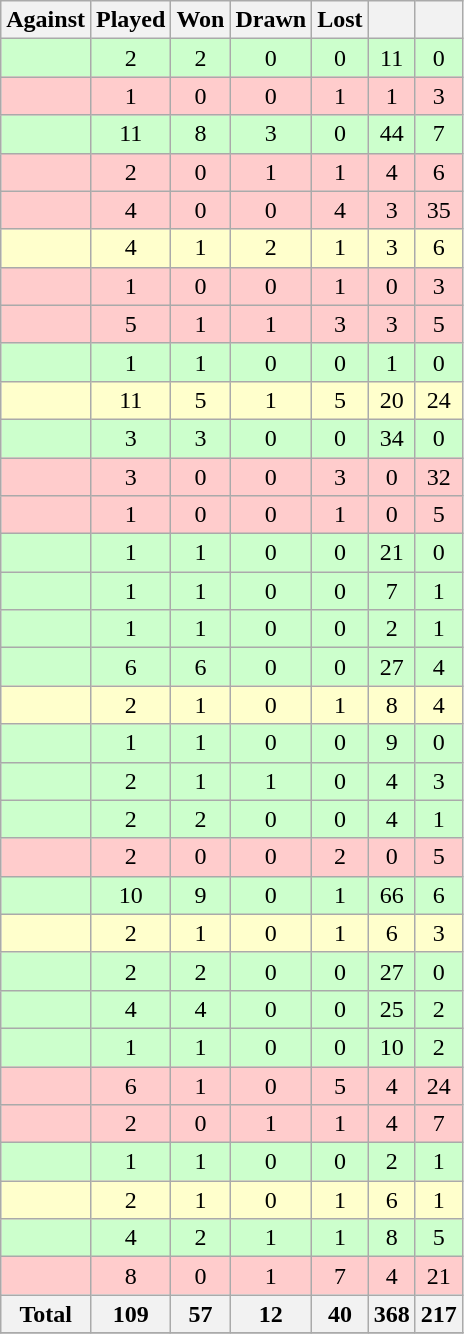<table class="wikitable sortable collapsed" style="text-align: center; font-size: 100%;">
<tr>
<th>Against</th>
<th>Played</th>
<th>Won</th>
<th>Drawn</th>
<th>Lost</th>
<th></th>
<th></th>
</tr>
<tr bgcolor="#CCFFCC">
<td style="text-align: left;"></td>
<td>2</td>
<td>2</td>
<td>0</td>
<td>0</td>
<td>11</td>
<td>0</td>
</tr>
<tr bgcolor="#FFCCCC">
<td style="text-align: left;"></td>
<td>1</td>
<td>0</td>
<td>0</td>
<td>1</td>
<td>1</td>
<td>3</td>
</tr>
<tr bgcolor="#CCFFCC">
<td style="text-align: left;"></td>
<td>11</td>
<td>8</td>
<td>3</td>
<td>0</td>
<td>44</td>
<td>7</td>
</tr>
<tr bgcolor="#FFCCCC">
<td style="text-align: left;"></td>
<td>2</td>
<td>0</td>
<td>1</td>
<td>1</td>
<td>4</td>
<td>6</td>
</tr>
<tr bgcolor="#FFCCCC">
<td style="text-align: left;"></td>
<td>4</td>
<td>0</td>
<td>0</td>
<td>4</td>
<td>3</td>
<td>35</td>
</tr>
<tr bgcolor="#FFFFCC">
<td style="text-align: left;"></td>
<td>4</td>
<td>1</td>
<td>2</td>
<td>1</td>
<td>3</td>
<td>6</td>
</tr>
<tr bgcolor="#FFCCCC">
<td style="text-align: left;"></td>
<td>1</td>
<td>0</td>
<td>0</td>
<td>1</td>
<td>0</td>
<td>3</td>
</tr>
<tr bgcolor="#FFCCCC">
<td style="text-align: left;"></td>
<td>5</td>
<td>1</td>
<td>1</td>
<td>3</td>
<td>3</td>
<td>5</td>
</tr>
<tr bgcolor="#CCFFCC">
<td style="text-align: left;"></td>
<td>1</td>
<td>1</td>
<td>0</td>
<td>0</td>
<td>1</td>
<td>0</td>
</tr>
<tr bgcolor="#FFFFCC">
<td style="text-align: left;"></td>
<td>11</td>
<td>5</td>
<td>1</td>
<td>5</td>
<td>20</td>
<td>24</td>
</tr>
<tr bgcolor="#CCFFCC">
<td style="text-align: left;"></td>
<td>3</td>
<td>3</td>
<td>0</td>
<td>0</td>
<td>34</td>
<td>0</td>
</tr>
<tr bgcolor="#FFCCCC">
<td style="text-align: left;"></td>
<td>3</td>
<td>0</td>
<td>0</td>
<td>3</td>
<td>0</td>
<td>32</td>
</tr>
<tr bgcolor="#FFCCCC">
<td style="text-align: left;"></td>
<td>1</td>
<td>0</td>
<td>0</td>
<td>1</td>
<td>0</td>
<td>5</td>
</tr>
<tr bgcolor="#CCFFCC">
<td style="text-align: left;"></td>
<td>1</td>
<td>1</td>
<td>0</td>
<td>0</td>
<td>21</td>
<td>0</td>
</tr>
<tr bgcolor="#CCFFCC">
<td style="text-align: left;"></td>
<td>1</td>
<td>1</td>
<td>0</td>
<td>0</td>
<td>7</td>
<td>1</td>
</tr>
<tr bgcolor="#CCFFCC">
<td style="text-align: left;"></td>
<td>1</td>
<td>1</td>
<td>0</td>
<td>0</td>
<td>2</td>
<td>1</td>
</tr>
<tr bgcolor="#CCFFCC">
<td style="text-align: left;"></td>
<td>6</td>
<td>6</td>
<td>0</td>
<td>0</td>
<td>27</td>
<td>4</td>
</tr>
<tr bgcolor="#FFFFCC">
<td style="text-align: left;"></td>
<td>2</td>
<td>1</td>
<td>0</td>
<td>1</td>
<td>8</td>
<td>4</td>
</tr>
<tr bgcolor="#CCFFCC">
<td style="text-align: left;"></td>
<td>1</td>
<td>1</td>
<td>0</td>
<td>0</td>
<td>9</td>
<td>0</td>
</tr>
<tr bgcolor="#CCFFCC">
<td style="text-align: left;"></td>
<td>2</td>
<td>1</td>
<td>1</td>
<td>0</td>
<td>4</td>
<td>3</td>
</tr>
<tr bgcolor="#CCFFCC">
<td style="text-align: left;"></td>
<td>2</td>
<td>2</td>
<td>0</td>
<td>0</td>
<td>4</td>
<td>1</td>
</tr>
<tr bgcolor="#FFCCCC">
<td style="text-align: left;"></td>
<td>2</td>
<td>0</td>
<td>0</td>
<td>2</td>
<td>0</td>
<td>5</td>
</tr>
<tr bgcolor="#CCFFCC">
<td style="text-align: left;"></td>
<td>10</td>
<td>9</td>
<td>0</td>
<td>1</td>
<td>66</td>
<td>6</td>
</tr>
<tr bgcolor="#FFFFCC">
<td style="text-align: left;"></td>
<td>2</td>
<td>1</td>
<td>0</td>
<td>1</td>
<td>6</td>
<td>3</td>
</tr>
<tr bgcolor="#CCFFCC">
<td style="text-align: left;"></td>
<td>2</td>
<td>2</td>
<td>0</td>
<td>0</td>
<td>27</td>
<td>0</td>
</tr>
<tr bgcolor="#CCFFCC">
<td style="text-align: left;"></td>
<td>4</td>
<td>4</td>
<td>0</td>
<td>0</td>
<td>25</td>
<td>2</td>
</tr>
<tr bgcolor="#CCFFCC">
<td style="text-align: left;"></td>
<td>1</td>
<td>1</td>
<td>0</td>
<td>0</td>
<td>10</td>
<td>2</td>
</tr>
<tr bgcolor="#FFCCCC">
<td style="text-align: left;"></td>
<td>6</td>
<td>1</td>
<td>0</td>
<td>5</td>
<td>4</td>
<td>24</td>
</tr>
<tr bgcolor="#FFCCCC">
<td style="text-align: left;"></td>
<td>2</td>
<td>0</td>
<td>1</td>
<td>1</td>
<td>4</td>
<td>7</td>
</tr>
<tr bgcolor="#CCFFCC">
<td style="text-align: left;"></td>
<td>1</td>
<td>1</td>
<td>0</td>
<td>0</td>
<td>2</td>
<td>1</td>
</tr>
<tr bgcolor="#FFFFCC">
<td style="text-align: left;"></td>
<td>2</td>
<td>1</td>
<td>0</td>
<td>1</td>
<td>6</td>
<td>1</td>
</tr>
<tr bgcolor="#CCFFCC">
<td style="text-align: left;"></td>
<td>4</td>
<td>2</td>
<td>1</td>
<td>1</td>
<td>8</td>
<td>5</td>
</tr>
<tr bgcolor="#FFCCCC">
<td style="text-align: left;"></td>
<td>8</td>
<td>0</td>
<td>1</td>
<td>7</td>
<td>4</td>
<td>21</td>
</tr>
<tr>
<th>Total</th>
<th>109</th>
<th>57</th>
<th>12</th>
<th>40</th>
<th>368</th>
<th>217</th>
</tr>
<tr>
</tr>
</table>
